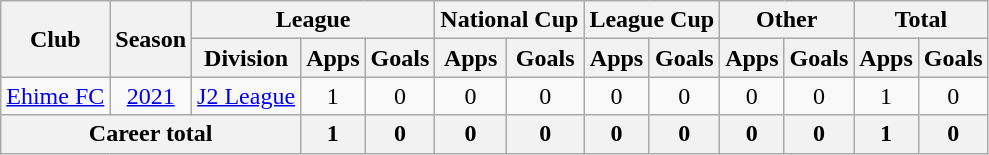<table class="wikitable" style="text-align: center">
<tr>
<th rowspan="2">Club</th>
<th rowspan="2">Season</th>
<th colspan="3">League</th>
<th colspan="2">National Cup</th>
<th colspan="2">League Cup</th>
<th colspan="2">Other</th>
<th colspan="2">Total</th>
</tr>
<tr>
<th>Division</th>
<th>Apps</th>
<th>Goals</th>
<th>Apps</th>
<th>Goals</th>
<th>Apps</th>
<th>Goals</th>
<th>Apps</th>
<th>Goals</th>
<th>Apps</th>
<th>Goals</th>
</tr>
<tr>
<td><a href='#'>Ehime FC</a></td>
<td><a href='#'>2021</a></td>
<td><a href='#'>J2 League</a></td>
<td>1</td>
<td>0</td>
<td>0</td>
<td>0</td>
<td>0</td>
<td>0</td>
<td>0</td>
<td>0</td>
<td>1</td>
<td>0</td>
</tr>
<tr>
<th colspan=3>Career total</th>
<th>1</th>
<th>0</th>
<th>0</th>
<th>0</th>
<th>0</th>
<th>0</th>
<th>0</th>
<th>0</th>
<th>1</th>
<th>0</th>
</tr>
</table>
